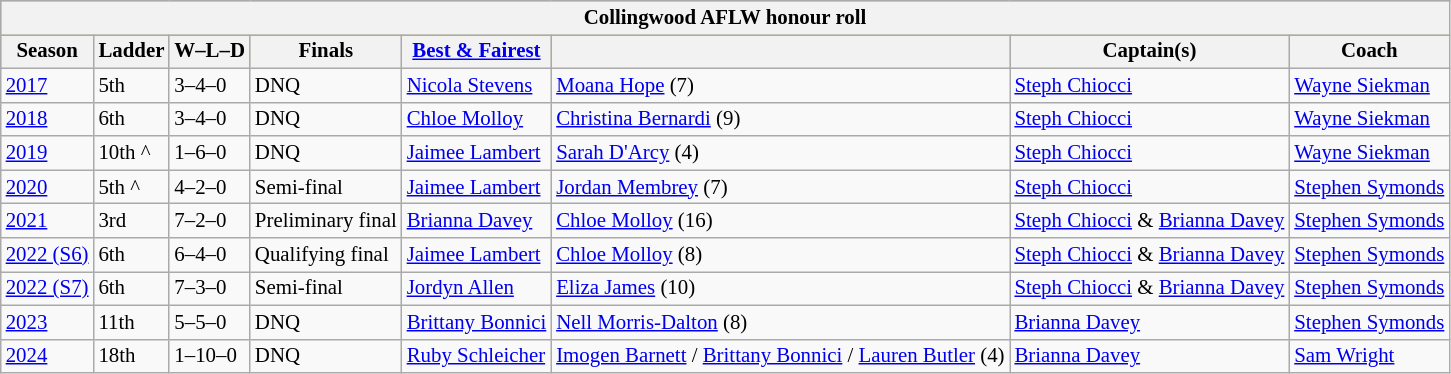<table class="wikitable">
<tr style="background:#bdb76b;font-size: 87%">
<th colspan="9">Collingwood AFLW honour roll</th>
</tr>
<tr style="background:#bdb76b;font-size: 87%;">
<th>Season</th>
<th>Ladder</th>
<th>W–L–D</th>
<th>Finals</th>
<th><a href='#'>Best & Fairest</a></th>
<th></th>
<th>Captain(s)</th>
<th>Coach</th>
</tr>
<tr style="font-size: 87%;">
<td><a href='#'>2017</a></td>
<td>5th</td>
<td>3–4–0</td>
<td>DNQ</td>
<td><a href='#'>Nicola Stevens</a></td>
<td><a href='#'>Moana Hope</a> (7)</td>
<td><a href='#'>Steph Chiocci</a></td>
<td><a href='#'>Wayne Siekman</a></td>
</tr>
<tr style="font-size: 87%;">
<td><a href='#'>2018</a></td>
<td>6th</td>
<td>3–4–0</td>
<td>DNQ</td>
<td><a href='#'>Chloe Molloy</a></td>
<td><a href='#'>Christina Bernardi</a> (9)</td>
<td><a href='#'>Steph Chiocci</a></td>
<td><a href='#'>Wayne Siekman</a></td>
</tr>
<tr style="font-size: 87%;">
<td><a href='#'>2019</a></td>
<td>10th ^</td>
<td>1–6–0</td>
<td>DNQ</td>
<td><a href='#'>Jaimee Lambert</a></td>
<td><a href='#'>Sarah D'Arcy</a> (4)</td>
<td><a href='#'>Steph Chiocci</a></td>
<td><a href='#'>Wayne Siekman</a></td>
</tr>
<tr style="font-size: 87%;">
<td><a href='#'>2020</a></td>
<td>5th ^</td>
<td>4–2–0</td>
<td>Semi-final</td>
<td><a href='#'>Jaimee Lambert</a></td>
<td><a href='#'>Jordan Membrey</a> (7)</td>
<td><a href='#'>Steph Chiocci</a></td>
<td><a href='#'>Stephen Symonds</a></td>
</tr>
<tr style="font-size: 87%;">
<td><a href='#'>2021</a></td>
<td>3rd</td>
<td>7–2–0</td>
<td>Preliminary final</td>
<td><a href='#'>Brianna Davey</a></td>
<td><a href='#'>Chloe Molloy</a> (16)</td>
<td><a href='#'>Steph Chiocci</a> & <a href='#'>Brianna Davey</a></td>
<td><a href='#'>Stephen Symonds</a></td>
</tr>
<tr style="font-size: 87%;">
<td><a href='#'>2022 (S6)</a></td>
<td>6th</td>
<td>6–4–0</td>
<td>Qualifying final</td>
<td><a href='#'>Jaimee Lambert</a></td>
<td><a href='#'>Chloe Molloy</a> (8)</td>
<td><a href='#'>Steph Chiocci</a> & <a href='#'>Brianna Davey</a></td>
<td><a href='#'>Stephen Symonds</a></td>
</tr>
<tr style="font-size: 87%;">
<td><a href='#'>2022 (S7)</a></td>
<td>6th</td>
<td>7–3–0</td>
<td>Semi-final</td>
<td><a href='#'>Jordyn Allen</a></td>
<td><a href='#'>Eliza James</a> (10)</td>
<td><a href='#'>Steph Chiocci</a> & <a href='#'>Brianna Davey</a></td>
<td><a href='#'>Stephen Symonds</a></td>
</tr>
<tr style="font-size: 87%;">
<td><a href='#'>2023</a></td>
<td>11th</td>
<td>5–5–0</td>
<td>DNQ</td>
<td><a href='#'>Brittany Bonnici</a></td>
<td><a href='#'>Nell Morris-Dalton</a> (8)</td>
<td><a href='#'>Brianna Davey</a></td>
<td><a href='#'>Stephen Symonds</a></td>
</tr>
<tr style="font-size: 87%;">
<td><a href='#'>2024</a></td>
<td>18th</td>
<td>1–10–0</td>
<td>DNQ</td>
<td><a href='#'>Ruby Schleicher</a></td>
<td><a href='#'>Imogen Barnett</a> / <a href='#'>Brittany Bonnici</a> / <a href='#'>Lauren Butler</a> (4)</td>
<td><a href='#'>Brianna Davey</a></td>
<td><a href='#'>Sam Wright</a></td>
</tr>
</table>
